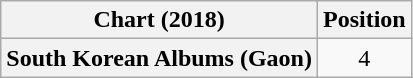<table class="wikitable plainrowheaders" style="text-align:center">
<tr>
<th scope="col">Chart (2018)</th>
<th scope="col">Position</th>
</tr>
<tr>
<th scope="row">South Korean Albums (Gaon)</th>
<td>4</td>
</tr>
</table>
